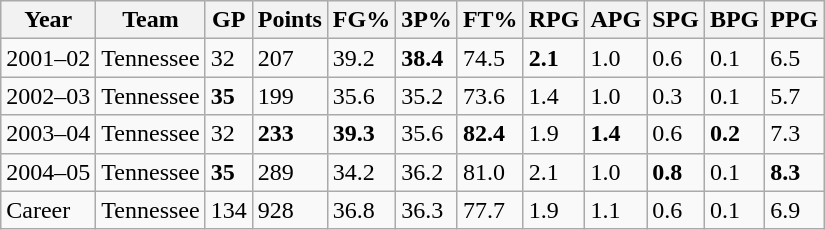<table class="wikitable">
<tr>
<th>Year</th>
<th>Team</th>
<th>GP</th>
<th>Points</th>
<th>FG%</th>
<th>3P%</th>
<th>FT%</th>
<th>RPG</th>
<th>APG</th>
<th>SPG</th>
<th>BPG</th>
<th>PPG</th>
</tr>
<tr>
<td>2001–02</td>
<td>Tennessee</td>
<td>32</td>
<td>207</td>
<td>39.2</td>
<td><strong>38.4</strong></td>
<td>74.5</td>
<td><strong>2.1</strong></td>
<td>1.0</td>
<td>0.6</td>
<td>0.1</td>
<td>6.5</td>
</tr>
<tr>
<td>2002–03</td>
<td>Tennessee</td>
<td><strong>35</strong></td>
<td>199</td>
<td>35.6</td>
<td>35.2</td>
<td>73.6</td>
<td>1.4</td>
<td>1.0</td>
<td>0.3</td>
<td>0.1</td>
<td>5.7</td>
</tr>
<tr>
<td>2003–04</td>
<td>Tennessee</td>
<td>32</td>
<td><strong>233</strong></td>
<td><strong>39.3</strong></td>
<td>35.6</td>
<td><strong>82.4</strong></td>
<td>1.9</td>
<td><strong>1.4</strong></td>
<td>0.6</td>
<td><strong>0.2</strong></td>
<td>7.3</td>
</tr>
<tr>
<td>2004–05</td>
<td>Tennessee</td>
<td><strong>35</strong></td>
<td>289</td>
<td>34.2</td>
<td>36.2</td>
<td>81.0</td>
<td>2.1</td>
<td>1.0</td>
<td><strong>0.8</strong></td>
<td>0.1</td>
<td><strong>8.3</strong></td>
</tr>
<tr>
<td>Career</td>
<td>Tennessee</td>
<td>134</td>
<td>928</td>
<td>36.8</td>
<td>36.3</td>
<td>77.7</td>
<td>1.9</td>
<td>1.1</td>
<td>0.6</td>
<td>0.1</td>
<td>6.9</td>
</tr>
</table>
